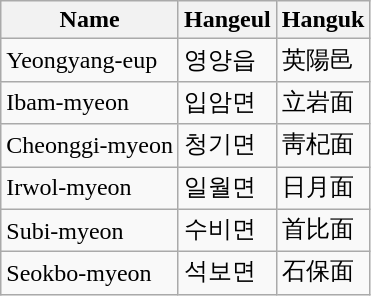<table class="wikitable sortable">
<tr>
<th>Name</th>
<th>Hangeul</th>
<th>Hanguk</th>
</tr>
<tr>
<td>Yeongyang-eup</td>
<td>영양읍</td>
<td>英陽邑</td>
</tr>
<tr>
<td>Ibam-myeon</td>
<td>입암면</td>
<td>立岩面</td>
</tr>
<tr>
<td>Cheonggi-myeon</td>
<td>청기면</td>
<td>靑杞面</td>
</tr>
<tr>
<td>Irwol-myeon</td>
<td>일월면</td>
<td>日月面</td>
</tr>
<tr>
<td>Subi-myeon</td>
<td>수비면</td>
<td>首比面</td>
</tr>
<tr>
<td>Seokbo-myeon</td>
<td>석보면</td>
<td>石保面</td>
</tr>
</table>
